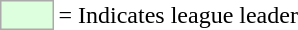<table>
<tr>
<td style="background:#DDFFDD; border:1px solid #aaa; width:2em;"></td>
<td>= Indicates league leader</td>
</tr>
</table>
